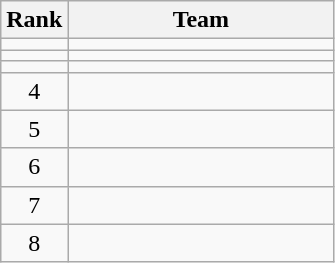<table class="wikitable sortable" style="text-align:center">
<tr>
<th data-sort-type="number">Rank</th>
<th style="width:170px;">Team</th>
</tr>
<tr>
<td></td>
<td align=left></td>
</tr>
<tr>
<td></td>
<td align=left></td>
</tr>
<tr>
<td></td>
<td align=left></td>
</tr>
<tr>
<td>4</td>
<td align=left></td>
</tr>
<tr>
<td>5</td>
<td align=left></td>
</tr>
<tr>
<td>6</td>
<td align=left></td>
</tr>
<tr>
<td>7</td>
<td align=left></td>
</tr>
<tr>
<td>8</td>
<td align=left></td>
</tr>
</table>
